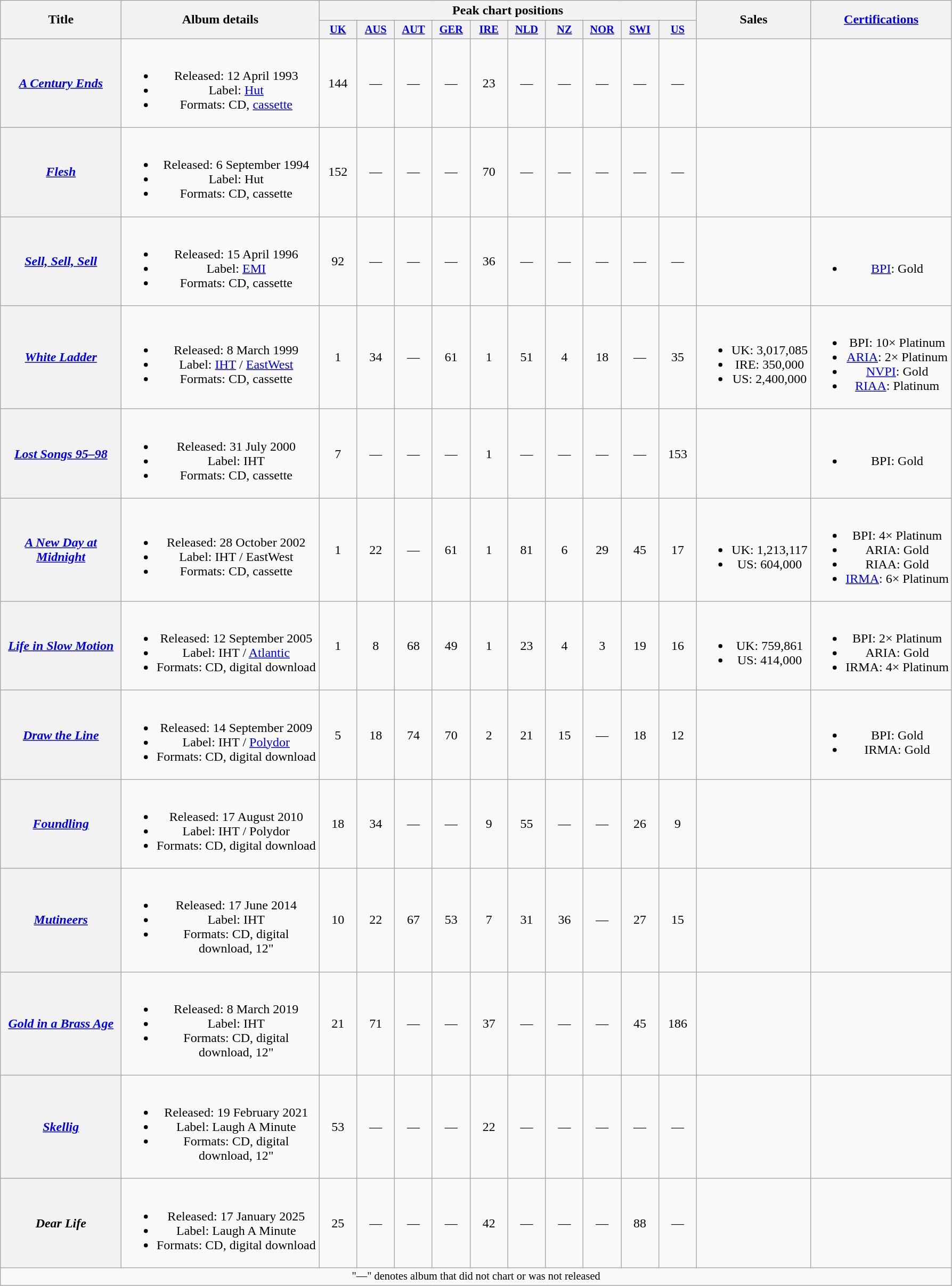<table class="wikitable plainrowheaders" style="text-align:center;" border="1">
<tr>
<th scope="col" rowspan="2" style="width:9em;">Title</th>
<th scope="col" rowspan="2" style="width:15em;">Album details</th>
<th scope="col" colspan="10">Peak chart positions</th>
<th scope="col" rowspan="2">Sales</th>
<th scope="col" rowspan="2"><a href='#'>Certifications</a></th>
</tr>
<tr>
<th scope="col" style="width:3em;font-size:85%;"><a href='#'>UK</a><br></th>
<th scope="col" style="width:3em;font-size:85%;"><a href='#'>AUS</a><br></th>
<th scope="col" style="width:3em;font-size:85%;"><a href='#'>AUT</a><br></th>
<th scope="col" style="width:3em;font-size:85%;"><a href='#'>GER</a><br></th>
<th scope="col" style="width:3em;font-size:85%;"><a href='#'>IRE</a><br></th>
<th scope="col" style="width:3em;font-size:85%;"><a href='#'>NLD</a><br></th>
<th scope="col" style="width:3em;font-size:85%;"><a href='#'>NZ</a><br></th>
<th scope="col" style="width:3em;font-size:85%;"><a href='#'>NOR</a><br></th>
<th scope="col" style="width:3em;font-size:85%;"><a href='#'>SWI</a><br></th>
<th scope="col" style="width:3em;font-size:85%;"><a href='#'>US</a><br></th>
</tr>
<tr>
<th scope="row"><em><a href='#'>A Century Ends</a></em></th>
<td><br><ul><li>Released: 12 April 1993</li><li>Label: <a href='#'>Hut</a></li><li>Formats: CD, <a href='#'>cassette</a></li></ul></td>
<td>144</td>
<td>—</td>
<td>—</td>
<td>—</td>
<td>23</td>
<td>—</td>
<td>—</td>
<td>—</td>
<td>—</td>
<td>—</td>
<td></td>
<td></td>
</tr>
<tr>
<th scope="row"><em><a href='#'>Flesh</a></em></th>
<td><br><ul><li>Released: 6 September 1994</li><li>Label: Hut</li><li>Formats: CD, cassette</li></ul></td>
<td>152</td>
<td>—</td>
<td>—</td>
<td>—</td>
<td>70</td>
<td>—</td>
<td>—</td>
<td>—</td>
<td>—</td>
<td>—</td>
<td></td>
<td></td>
</tr>
<tr>
<th scope="row"><em><a href='#'>Sell, Sell, Sell</a></em></th>
<td><br><ul><li>Released: 15 April 1996</li><li>Label: <a href='#'>EMI</a></li><li>Formats: CD, cassette</li></ul></td>
<td>92</td>
<td>—</td>
<td>—</td>
<td>—</td>
<td>36</td>
<td>—</td>
<td>—</td>
<td>—</td>
<td>—</td>
<td>—</td>
<td></td>
<td><br><ul><li><a href='#'>BPI</a>: Gold</li></ul></td>
</tr>
<tr>
<th scope="row"><em><a href='#'>White Ladder</a></em></th>
<td><br><ul><li>Released: 8 March 1999</li><li>Label: <a href='#'>IHT</a> / <a href='#'>EastWest</a></li><li>Formats: CD, cassette</li></ul></td>
<td>1</td>
<td>34</td>
<td>—</td>
<td>61</td>
<td>1</td>
<td>51</td>
<td>4</td>
<td>18</td>
<td>—</td>
<td>35</td>
<td><br><ul><li>UK: 3,017,085</li><li>IRE: 350,000</li><li>US: 2,400,000</li></ul></td>
<td><br><ul><li>BPI: 10× Platinum</li><li><a href='#'>ARIA</a>: 2× Platinum</li><li><a href='#'>NVPI</a>: Gold</li><li><a href='#'>RIAA</a>: Platinum</li></ul></td>
</tr>
<tr>
<th scope="row"><em><a href='#'>Lost Songs 95–98</a></em></th>
<td><br><ul><li>Released: 31 July 2000</li><li>Label: IHT</li><li>Formats: CD, cassette</li></ul></td>
<td>7</td>
<td>—</td>
<td>—</td>
<td>—</td>
<td>1</td>
<td>—</td>
<td>—</td>
<td>—</td>
<td>—</td>
<td>153</td>
<td></td>
<td><br><ul><li>BPI: Gold</li></ul></td>
</tr>
<tr>
<th scope="row"><em><a href='#'>A New Day at Midnight</a></em></th>
<td><br><ul><li>Released: 28 October 2002</li><li>Label: IHT / EastWest</li><li>Formats: CD, cassette</li></ul></td>
<td>1</td>
<td>22</td>
<td>—</td>
<td>61</td>
<td>1</td>
<td>81</td>
<td>6</td>
<td>29</td>
<td>45</td>
<td>17</td>
<td><br><ul><li>UK: 1,213,117</li><li>US: 604,000</li></ul></td>
<td><br><ul><li>BPI: 4× Platinum</li><li>ARIA: Gold</li><li>RIAA: Gold</li><li><a href='#'>IRMA</a>: 6× Platinum</li></ul></td>
</tr>
<tr>
<th scope="row"><em><a href='#'>Life in Slow Motion</a></em></th>
<td><br><ul><li>Released: 12 September 2005</li><li>Label: IHT / <a href='#'>Atlantic</a></li><li>Formats: CD, digital download</li></ul></td>
<td>1</td>
<td>8</td>
<td>68</td>
<td>49</td>
<td>1</td>
<td>23</td>
<td>4</td>
<td>3</td>
<td>19</td>
<td>16</td>
<td><br><ul><li>UK: 759,861</li><li>US: 414,000</li></ul></td>
<td><br><ul><li>BPI: 2× Platinum</li><li>ARIA: Gold</li><li>IRMA: 4× Platinum</li></ul></td>
</tr>
<tr>
<th scope="row"><em><a href='#'>Draw the Line</a></em></th>
<td><br><ul><li>Released: 14 September 2009</li><li>Label: IHT / <a href='#'>Polydor</a></li><li>Formats: CD, digital download</li></ul></td>
<td>5</td>
<td>18</td>
<td>74</td>
<td>70</td>
<td>2</td>
<td>21</td>
<td>15</td>
<td>—</td>
<td>18</td>
<td>12</td>
<td></td>
<td><br><ul><li>BPI: Gold</li><li>IRMA: Gold</li></ul></td>
</tr>
<tr>
<th scope="row"><em><a href='#'>Foundling</a></em></th>
<td><br><ul><li>Released: 17 August 2010</li><li>Label: IHT / Polydor</li><li>Formats: CD, digital download</li></ul></td>
<td>18</td>
<td>34</td>
<td>—</td>
<td>—</td>
<td>9</td>
<td>55</td>
<td>—</td>
<td>—</td>
<td>26</td>
<td>9</td>
<td></td>
<td></td>
</tr>
<tr>
<th scope="row"><em><a href='#'>Mutineers</a></em></th>
<td><br><ul><li>Released: 17 June 2014</li><li>Label: IHT</li><li>Formats: CD, digital download, 12"</li></ul></td>
<td>10</td>
<td>22</td>
<td>67</td>
<td>53</td>
<td>7</td>
<td>31</td>
<td>36</td>
<td>—</td>
<td>27</td>
<td>15</td>
<td></td>
<td></td>
</tr>
<tr>
<th scope="row"><em><a href='#'>Gold in a Brass Age</a></em></th>
<td><br><ul><li>Released: 8 March 2019</li><li>Label: IHT</li><li>Formats: CD, digital download, 12"</li></ul></td>
<td>21</td>
<td>71</td>
<td>—</td>
<td>—</td>
<td>37</td>
<td>—</td>
<td>—</td>
<td>—</td>
<td>45</td>
<td>186</td>
<td></td>
<td></td>
</tr>
<tr>
<th scope="row"><em><a href='#'>Skellig</a></em></th>
<td><br><ul><li>Released: 19 February 2021</li><li>Label: Laugh A Minute</li><li>Formats: CD, digital download, 12"</li></ul></td>
<td>53</td>
<td>—</td>
<td>—</td>
<td>—</td>
<td>22</td>
<td>—</td>
<td>—</td>
<td>—</td>
<td>—</td>
<td>—</td>
<td></td>
<td></td>
</tr>
<tr>
<th scope="row"><em>Dear Life</em></th>
<td><br><ul><li>Released: 17 January 2025</li><li>Label: Laugh A Minute</li><li>Formats: CD, digital download</li></ul></td>
<td>25</td>
<td>—</td>
<td>—</td>
<td>—</td>
<td>42<br></td>
<td>—</td>
<td>—</td>
<td>—</td>
<td>88</td>
<td>—</td>
<td></td>
<td></td>
</tr>
<tr>
<td colspan="15" style="font-size:85%">"—" denotes album that did not chart or was not released</td>
</tr>
</table>
